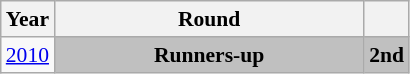<table class="wikitable" style="text-align: center; font-size:90%">
<tr>
<th>Year</th>
<th style="width:200px">Round</th>
<th></th>
</tr>
<tr>
<td><a href='#'>2010</a></td>
<td bgcolor=Silver><strong>Runners-up</strong></td>
<td bgcolor=Silver><strong>2nd</strong></td>
</tr>
</table>
